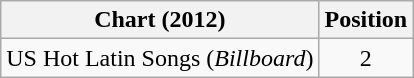<table class="wikitable">
<tr>
<th>Chart (2012)</th>
<th>Position</th>
</tr>
<tr>
<td>US Hot Latin Songs (<em>Billboard</em>)</td>
<td align="center">2</td>
</tr>
</table>
